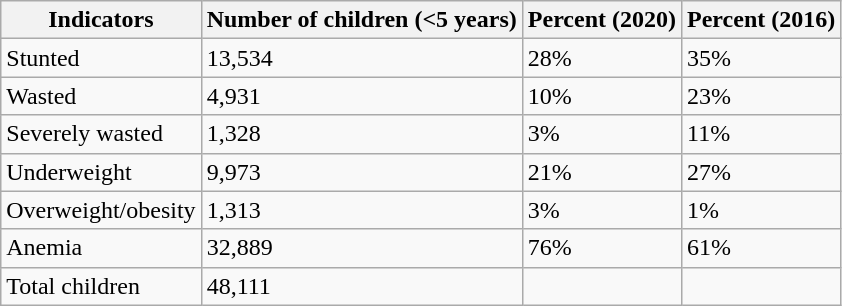<table class = "wikitable sortable">
<tr>
<th>Indicators</th>
<th>Number of children (<5 years)</th>
<th>Percent (2020)</th>
<th>Percent (2016)</th>
</tr>
<tr>
<td>Stunted</td>
<td>13,534</td>
<td>28%</td>
<td>35%</td>
</tr>
<tr>
<td>Wasted</td>
<td>4,931</td>
<td>10%</td>
<td>23%</td>
</tr>
<tr>
<td>Severely wasted</td>
<td>1,328</td>
<td>3%</td>
<td>11%</td>
</tr>
<tr>
<td>Underweight</td>
<td>9,973</td>
<td>21%</td>
<td>27%</td>
</tr>
<tr>
<td>Overweight/obesity</td>
<td>1,313</td>
<td>3%</td>
<td>1%</td>
</tr>
<tr>
<td>Anemia</td>
<td>32,889</td>
<td>76%</td>
<td>61%</td>
</tr>
<tr>
<td>Total children</td>
<td>48,111</td>
<td></td>
<td></td>
</tr>
</table>
